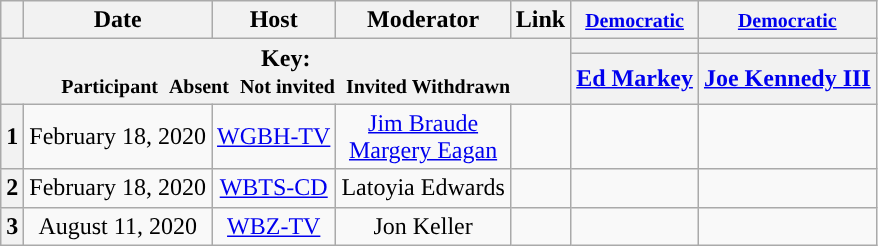<table class="wikitable" style="text-align:center;">
<tr>
<th scope="col"></th>
<th scope="col">Date</th>
<th scope="col">Host</th>
<th scope="col">Moderator</th>
<th scope="col">Link</th>
<th scope="col"><small><a href='#'>Democratic</a></small></th>
<th scope="col"><small><a href='#'>Democratic</a></small></th>
</tr>
<tr>
<th colspan="5" rowspan="2">Key:<br> <small>Participant </small>  <small>Absent </small>  <small>Not invited </small>  <small>Invited  Withdrawn</small></th>
<th scope="col" style="background:"></th>
<th scope="col" style="background:"></th>
</tr>
<tr>
<th scope="col"><a href='#'>Ed Markey</a></th>
<th scope="col"><a href='#'>Joe Kennedy III</a></th>
</tr>
<tr>
<th>1</th>
<td style="white-space:nowrap;">February 18, 2020</td>
<td style="white-space:nowrap;"><a href='#'>WGBH-TV</a></td>
<td style="white-space:nowrap;"><a href='#'>Jim Braude</a><br><a href='#'>Margery Eagan</a></td>
<td style="white-space:nowrap;"></td>
<td></td>
<td></td>
</tr>
<tr>
<th>2</th>
<td style="white-space:nowrap;">February 18, 2020</td>
<td style="white-space:nowrap;"><a href='#'>WBTS-CD</a></td>
<td style="white-space:nowrap;">Latoyia Edwards</td>
<td style="white-space:nowrap;"></td>
<td></td>
<td></td>
</tr>
<tr>
<th>3</th>
<td style="white-space:nowrap;">August 11, 2020</td>
<td style="white-space:nowrap;"><a href='#'>WBZ-TV</a></td>
<td style="white-space:nowrap;">Jon Keller</td>
<td style="white-space:nowrap;"></td>
<td></td>
<td></td>
</tr>
</table>
